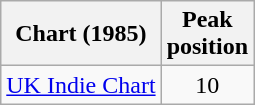<table class="wikitable sortable">
<tr>
<th scope="col">Chart (1985)</th>
<th scope="col">Peak<br>position</th>
</tr>
<tr>
<td><a href='#'>UK Indie Chart</a></td>
<td style="text-align:center;">10</td>
</tr>
</table>
